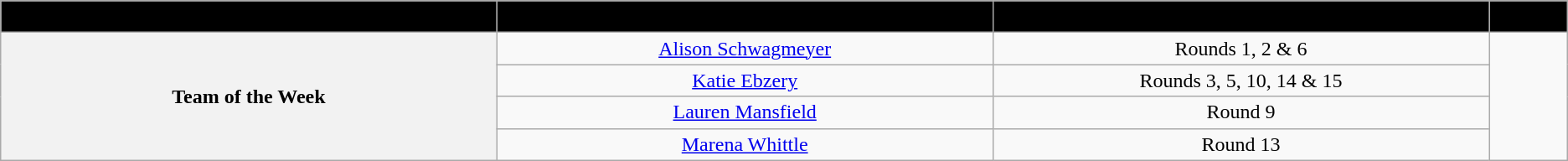<table class="wikitable sortable sortable" style="text-align: center">
<tr>
<th style="background:black" width="10%"><span>Award</span></th>
<th style="background:black" width="10%"><span>Recipient</span></th>
<th style="background:black" width="10%"><span>Round(s)</span></th>
<th style="background:black" width="1%" class="unsortable"><span>Ref.</span></th>
</tr>
<tr>
<th rowspan=4>Team of the Week</th>
<td><a href='#'>Alison Schwagmeyer</a></td>
<td>Rounds 1, 2 & 6</td>
<td rowspan=4></td>
</tr>
<tr>
<td><a href='#'>Katie Ebzery</a></td>
<td>Rounds 3, 5, 10, 14 & 15</td>
</tr>
<tr>
<td><a href='#'>Lauren Mansfield</a></td>
<td>Round 9</td>
</tr>
<tr>
<td><a href='#'>Marena Whittle</a></td>
<td>Round 13</td>
</tr>
</table>
